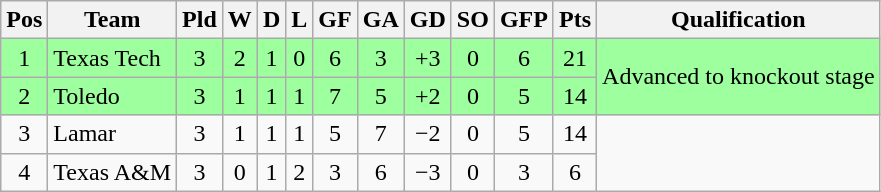<table class="wikitable" style="text-align:center">
<tr>
<th>Pos</th>
<th>Team</th>
<th>Pld</th>
<th>W</th>
<th>D</th>
<th>L</th>
<th>GF</th>
<th>GA</th>
<th>GD</th>
<th>SO</th>
<th>GFP</th>
<th>Pts</th>
<th>Qualification</th>
</tr>
<tr bgcolor="#9eff9e">
<td>1</td>
<td style="text-align:left">Texas Tech</td>
<td>3</td>
<td>2</td>
<td>1</td>
<td>0</td>
<td>6</td>
<td>3</td>
<td>+3</td>
<td>0</td>
<td>6</td>
<td>21</td>
<td rowspan="2">Advanced to knockout stage</td>
</tr>
<tr bgcolor="#9eff9e">
<td>2</td>
<td style="text-align:left">Toledo</td>
<td>3</td>
<td>1</td>
<td>1</td>
<td>1</td>
<td>7</td>
<td>5</td>
<td>+2</td>
<td>0</td>
<td>5</td>
<td>14</td>
</tr>
<tr>
<td>3</td>
<td style="text-align:left">Lamar</td>
<td>3</td>
<td>1</td>
<td>1</td>
<td>1</td>
<td>5</td>
<td>7</td>
<td>−2</td>
<td>0</td>
<td>5</td>
<td>14</td>
<td rowspan="2"></td>
</tr>
<tr>
<td>4</td>
<td style="text-align:left">Texas A&M</td>
<td>3</td>
<td>0</td>
<td>1</td>
<td>2</td>
<td>3</td>
<td>6</td>
<td>−3</td>
<td>0</td>
<td>3</td>
<td>6</td>
</tr>
</table>
